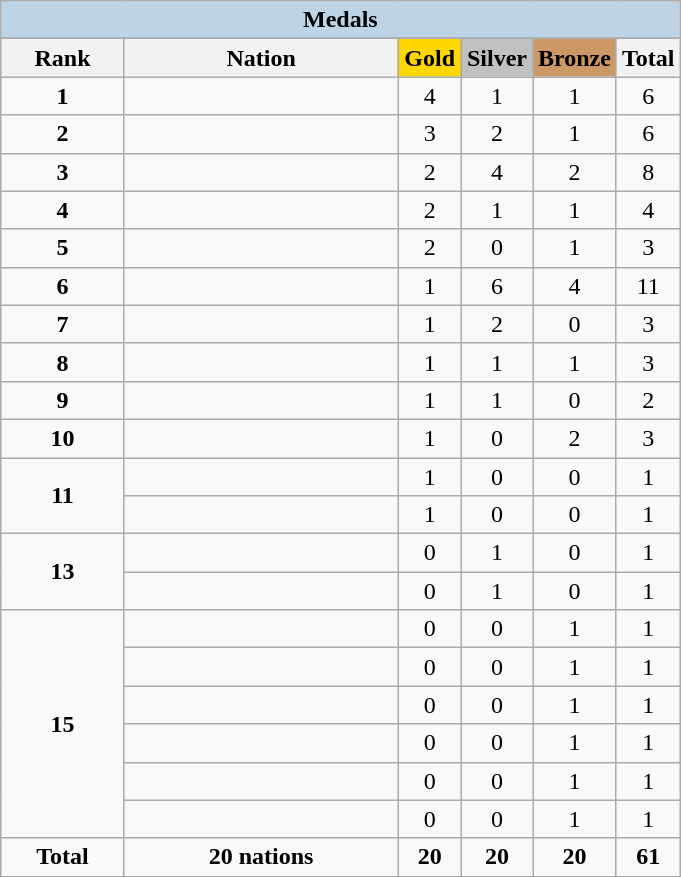<table class="wikitable" style="text-align:center">
<tr>
<td colspan="6" style="background:#BCD4E6"><strong>Medals</strong></td>
</tr>
<tr>
</tr>
<tr style="background-color:#EDEDED;">
<th width="75px" class="hintergrundfarbe5">Rank</th>
<th width="175px" class="hintergrundfarbe6">Nation</th>
<th style="background:    gold; width:35px ">Gold</th>
<th style="background:  silver; width:35px ">Silver</th>
<th style="background: #CC9966; width:35px ">Bronze</th>
<th width="35px">Total</th>
</tr>
<tr>
<td><strong>1</strong></td>
<td align=left></td>
<td>4</td>
<td>1</td>
<td>1</td>
<td>6</td>
</tr>
<tr>
<td><strong>2</strong></td>
<td align=left></td>
<td>3</td>
<td>2</td>
<td>1</td>
<td>6</td>
</tr>
<tr>
<td><strong>3</strong></td>
<td align=left></td>
<td>2</td>
<td>4</td>
<td>2</td>
<td>8</td>
</tr>
<tr>
<td><strong>4</strong></td>
<td align=left></td>
<td>2</td>
<td>1</td>
<td>1</td>
<td>4</td>
</tr>
<tr>
<td><strong>5</strong></td>
<td align=left></td>
<td>2</td>
<td>0</td>
<td>1</td>
<td>3</td>
</tr>
<tr>
<td><strong>6</strong></td>
<td align=left></td>
<td>1</td>
<td>6</td>
<td>4</td>
<td>11</td>
</tr>
<tr>
<td><strong>7</strong></td>
<td align=left></td>
<td>1</td>
<td>2</td>
<td>0</td>
<td>3</td>
</tr>
<tr>
<td><strong>8</strong></td>
<td align=left><em></em></td>
<td>1</td>
<td>1</td>
<td>1</td>
<td>3</td>
</tr>
<tr>
<td><strong>9</strong></td>
<td align=left></td>
<td>1</td>
<td>1</td>
<td>0</td>
<td>2</td>
</tr>
<tr>
<td><strong>10</strong></td>
<td align=left></td>
<td>1</td>
<td>0</td>
<td>2</td>
<td>3</td>
</tr>
<tr>
<td rowspan=2><strong>11</strong></td>
<td align=left></td>
<td>1</td>
<td>0</td>
<td>0</td>
<td>1</td>
</tr>
<tr>
<td align=left></td>
<td>1</td>
<td>0</td>
<td>0</td>
<td>1</td>
</tr>
<tr>
<td rowspan=2><strong>13</strong></td>
<td align=left></td>
<td>0</td>
<td>1</td>
<td>0</td>
<td>1</td>
</tr>
<tr>
<td align=left><em></em></td>
<td>0</td>
<td>1</td>
<td>0</td>
<td>1</td>
</tr>
<tr>
<td rowspan=6><strong>15</strong></td>
<td align=left></td>
<td>0</td>
<td>0</td>
<td>1</td>
<td>1</td>
</tr>
<tr>
<td align=left></td>
<td>0</td>
<td>0</td>
<td>1</td>
<td>1</td>
</tr>
<tr>
<td align=left></td>
<td>0</td>
<td>0</td>
<td>1</td>
<td>1</td>
</tr>
<tr>
<td align=left><em></em></td>
<td>0</td>
<td>0</td>
<td>1</td>
<td>1</td>
</tr>
<tr>
<td align=left></td>
<td>0</td>
<td>0</td>
<td>1</td>
<td>1</td>
</tr>
<tr>
<td align=left><em></em></td>
<td>0</td>
<td>0</td>
<td>1</td>
<td>1</td>
</tr>
<tr>
<td><strong>Total</strong></td>
<td><strong>20 nations</strong></td>
<td><strong>20</strong></td>
<td><strong>20</strong></td>
<td><strong>20</strong></td>
<td><strong>61</strong></td>
</tr>
</table>
